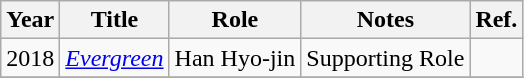<table class="wikitable">
<tr>
<th>Year</th>
<th>Title</th>
<th>Role</th>
<th>Notes</th>
<th>Ref.</th>
</tr>
<tr>
<td>2018</td>
<td><em><a href='#'>Evergreen</a></em></td>
<td>Han Hyo-jin</td>
<td>Supporting Role</td>
<td></td>
</tr>
<tr>
</tr>
</table>
